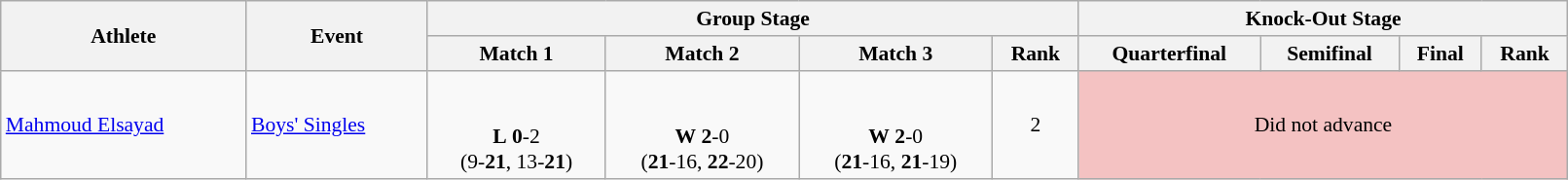<table class="wikitable" width="85%" style="text-align:left; font-size:90%">
<tr>
<th rowspan=2>Athlete</th>
<th rowspan=2>Event</th>
<th colspan=4>Group Stage</th>
<th colspan=4>Knock-Out Stage</th>
</tr>
<tr>
<th>Match 1</th>
<th>Match 2</th>
<th>Match 3</th>
<th>Rank</th>
<th>Quarterfinal</th>
<th>Semifinal</th>
<th>Final</th>
<th>Rank</th>
</tr>
<tr>
<td><a href='#'>Mahmoud Elsayad</a></td>
<td><a href='#'>Boys' Singles</a></td>
<td align=center> <br><br><strong>L</strong> <strong>0</strong>-2 <br> (9-<strong>21</strong>, 13-<strong>21</strong>)</td>
<td align=center> <br><br><strong>W</strong> <strong>2</strong>-0 <br> (<strong>21</strong>-16, <strong>22</strong>-20)</td>
<td align=center> <br><br><strong>W</strong> <strong>2</strong>-0 <br> (<strong>21</strong>-16, <strong>21</strong>-19)</td>
<td align=center>2</td>
<td bgcolor="f4c2c2" colspan="4" align=center>Did not advance</td>
</tr>
</table>
